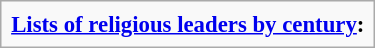<table class="infobox" style="font-size: 95%">
<tr>
<td><strong><a href='#'>Lists of religious leaders by century</a>:</strong><br></td>
</tr>
</table>
